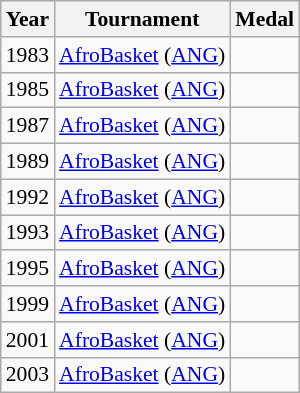<table class="wikitable" style="text-align:center; font-size:90%;">
<tr>
<th>Year</th>
<th>Tournament</th>
<th>Medal</th>
</tr>
<tr>
<td>1983</td>
<td><a href='#'>AfroBasket</a> <span>(<a href='#'>ANG</a>)</span></td>
<td></td>
</tr>
<tr>
<td>1985</td>
<td><a href='#'>AfroBasket</a> <span>(<a href='#'>ANG</a>)</span></td>
<td></td>
</tr>
<tr>
<td>1987</td>
<td><a href='#'>AfroBasket</a> <span>(<a href='#'>ANG</a>)</span></td>
<td></td>
</tr>
<tr>
<td>1989</td>
<td><a href='#'>AfroBasket</a> <span>(<a href='#'>ANG</a>)</span></td>
<td></td>
</tr>
<tr>
<td>1992</td>
<td><a href='#'>AfroBasket</a> <span>(<a href='#'>ANG</a>)</span></td>
<td></td>
</tr>
<tr>
<td>1993</td>
<td><a href='#'>AfroBasket</a> <span>(<a href='#'>ANG</a>)</span></td>
<td></td>
</tr>
<tr>
<td>1995</td>
<td><a href='#'>AfroBasket</a> <span>(<a href='#'>ANG</a>)</span></td>
<td></td>
</tr>
<tr>
<td>1999</td>
<td><a href='#'>AfroBasket</a> <span>(<a href='#'>ANG</a>)</span></td>
<td></td>
</tr>
<tr>
<td>2001</td>
<td><a href='#'>AfroBasket</a> <span>(<a href='#'>ANG</a>)</span></td>
<td></td>
</tr>
<tr>
<td>2003</td>
<td><a href='#'>AfroBasket</a> <span>(<a href='#'>ANG</a>)</span></td>
<td></td>
</tr>
</table>
